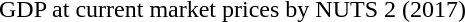<table border="0" cellpadding="2" cellspacing="0" style="float:left;">
<tr>
<td></td>
</tr>
<tr>
<td style="text-align:center; font-size:100%;">GDP at current market prices by NUTS 2 (2017)</td>
</tr>
</table>
